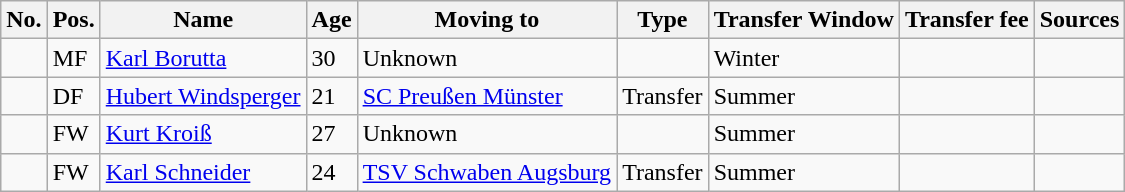<table class="wikitable">
<tr>
<th>No.</th>
<th>Pos.</th>
<th>Name</th>
<th>Age</th>
<th>Moving to</th>
<th>Type</th>
<th>Transfer Window</th>
<th>Transfer fee</th>
<th>Sources</th>
</tr>
<tr>
<td></td>
<td>MF</td>
<td><a href='#'>Karl Borutta</a></td>
<td>30</td>
<td>Unknown</td>
<td></td>
<td>Winter</td>
<td></td>
<td></td>
</tr>
<tr>
<td></td>
<td>DF</td>
<td><a href='#'>Hubert Windsperger</a></td>
<td>21</td>
<td><a href='#'>SC Preußen Münster</a></td>
<td>Transfer</td>
<td>Summer</td>
<td></td>
<td></td>
</tr>
<tr>
<td></td>
<td>FW</td>
<td><a href='#'>Kurt Kroiß</a></td>
<td>27</td>
<td>Unknown</td>
<td></td>
<td>Summer</td>
<td></td>
<td></td>
</tr>
<tr>
<td></td>
<td>FW</td>
<td><a href='#'>Karl Schneider</a></td>
<td>24</td>
<td><a href='#'>TSV Schwaben Augsburg</a></td>
<td>Transfer</td>
<td>Summer</td>
<td></td>
<td></td>
</tr>
</table>
